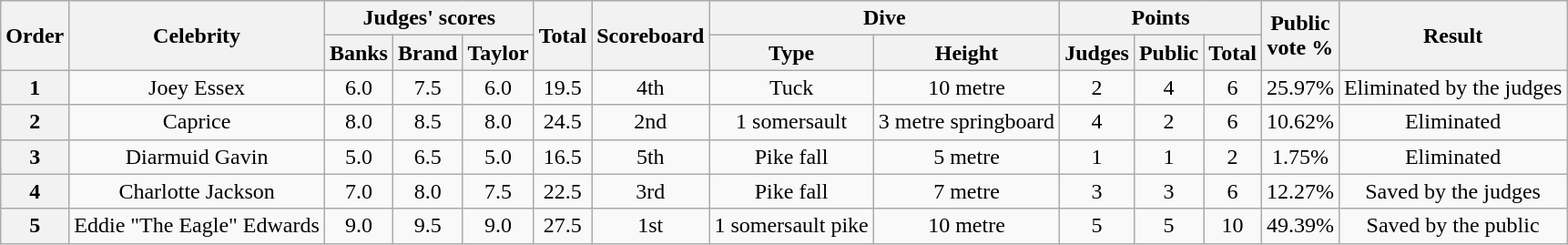<table class="wikitable" style="margin= auto; text-align: center;">
<tr>
<th scope=row rowspan=2>Order</th>
<th rowspan=2>Celebrity</th>
<th colspan=3>Judges' scores</th>
<th rowspan=2>Total</th>
<th rowspan=2>Scoreboard</th>
<th colspan=2>Dive</th>
<th colspan=3>Points</th>
<th rowspan=2>Public<br>vote %</th>
<th rowspan=2>Result</th>
</tr>
<tr>
<th>Banks</th>
<th>Brand</th>
<th>Taylor</th>
<th>Type</th>
<th>Height</th>
<th>Judges</th>
<th>Public</th>
<th>Total</th>
</tr>
<tr>
<th scope=row>1</th>
<td>Joey Essex</td>
<td>6.0</td>
<td>7.5</td>
<td>6.0</td>
<td>19.5</td>
<td>4th</td>
<td>Tuck</td>
<td>10 metre</td>
<td>2</td>
<td>4</td>
<td>6</td>
<td>25.97%</td>
<td>Eliminated by the judges</td>
</tr>
<tr>
<th scope=row>2</th>
<td>Caprice</td>
<td>8.0</td>
<td>8.5</td>
<td>8.0</td>
<td>24.5</td>
<td>2nd</td>
<td>1  somersault</td>
<td>3 metre springboard</td>
<td>4</td>
<td>2</td>
<td>6</td>
<td>10.62%</td>
<td>Eliminated</td>
</tr>
<tr>
<th scope=row>3</th>
<td>Diarmuid Gavin</td>
<td>5.0</td>
<td>6.5</td>
<td>5.0</td>
<td>16.5</td>
<td>5th</td>
<td>Pike fall</td>
<td>5 metre</td>
<td>1</td>
<td>1</td>
<td>2</td>
<td>1.75%</td>
<td>Eliminated</td>
</tr>
<tr>
<th scope=row>4</th>
<td>Charlotte Jackson</td>
<td>7.0</td>
<td>8.0</td>
<td>7.5</td>
<td>22.5</td>
<td>3rd</td>
<td>Pike fall</td>
<td>7 metre</td>
<td>3</td>
<td>3</td>
<td>6</td>
<td>12.27%</td>
<td>Saved by the judges</td>
</tr>
<tr>
<th scope=row>5</th>
<td>Eddie "The Eagle" Edwards</td>
<td>9.0</td>
<td>9.5</td>
<td>9.0</td>
<td>27.5</td>
<td>1st</td>
<td>1  somersault pike</td>
<td>10 metre</td>
<td>5</td>
<td>5</td>
<td>10</td>
<td>49.39%</td>
<td>Saved by the public</td>
</tr>
</table>
